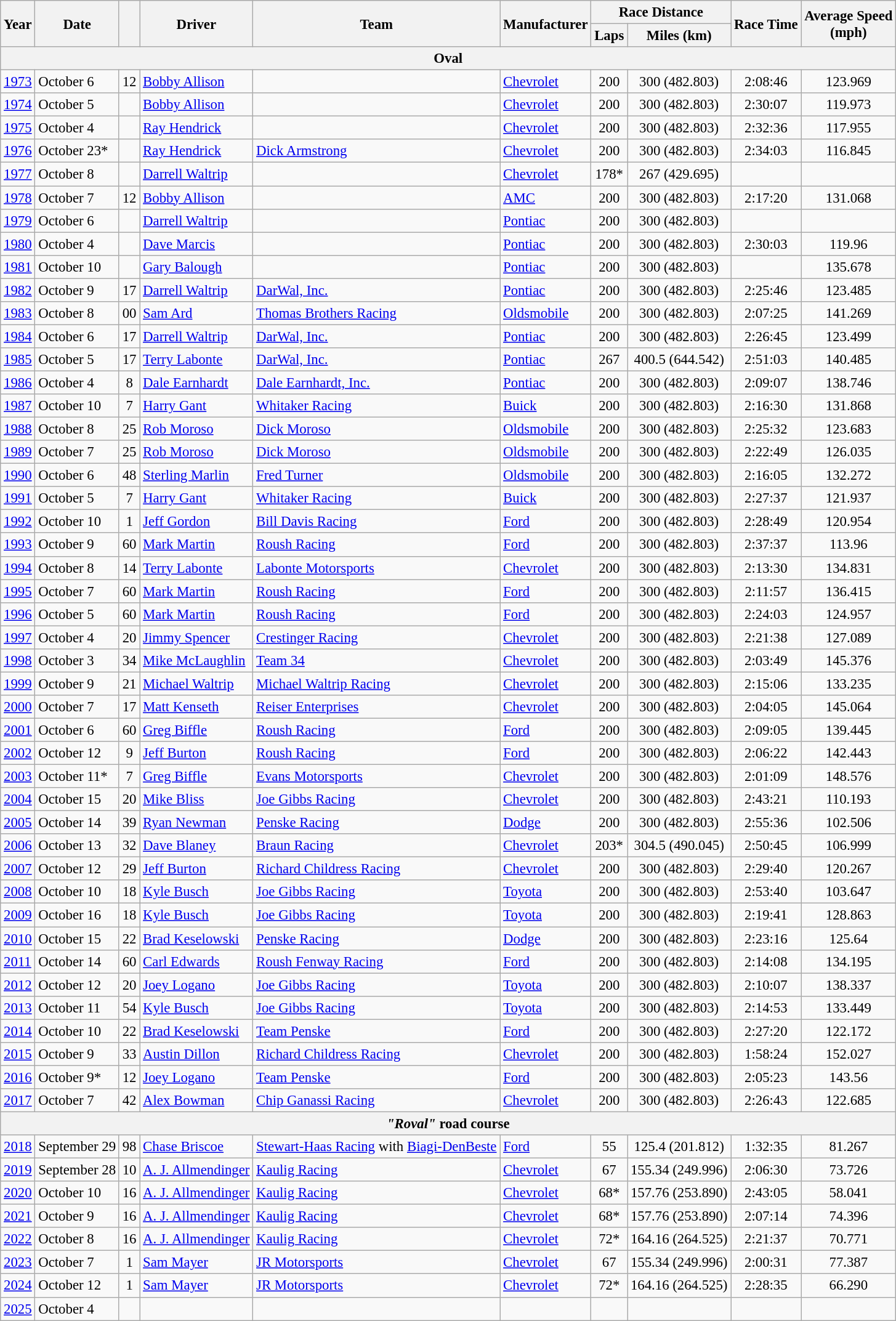<table class="wikitable" style="font-size: 95%;">
<tr>
<th rowspan="2">Year</th>
<th rowspan="2">Date</th>
<th rowspan="2"></th>
<th rowspan="2">Driver</th>
<th rowspan="2">Team</th>
<th rowspan="2">Manufacturer</th>
<th colspan="2">Race Distance</th>
<th rowspan="2">Race Time</th>
<th rowspan="2">Average Speed<br>(mph)</th>
</tr>
<tr>
<th>Laps</th>
<th>Miles (km)</th>
</tr>
<tr>
<th colspan=11>Oval</th>
</tr>
<tr>
<td><a href='#'>1973</a></td>
<td>October 6</td>
<td align="center">12</td>
<td><a href='#'>Bobby Allison</a></td>
<td></td>
<td><a href='#'>Chevrolet</a></td>
<td align="center">200</td>
<td align="center">300 (482.803)</td>
<td align="center">2:08:46</td>
<td align="center">123.969</td>
</tr>
<tr>
<td><a href='#'>1974</a></td>
<td>October 5</td>
<td align="center"></td>
<td><a href='#'>Bobby Allison</a></td>
<td></td>
<td><a href='#'>Chevrolet</a></td>
<td align="center">200</td>
<td align="center">300 (482.803)</td>
<td align="center">2:30:07</td>
<td align="center">119.973</td>
</tr>
<tr>
<td><a href='#'>1975</a></td>
<td>October 4</td>
<td align="center"></td>
<td><a href='#'>Ray Hendrick</a></td>
<td></td>
<td><a href='#'>Chevrolet</a></td>
<td align="center">200</td>
<td align="center">300 (482.803)</td>
<td align="center">2:32:36</td>
<td align="center">117.955</td>
</tr>
<tr>
<td><a href='#'>1976</a></td>
<td>October 23*</td>
<td align="center"></td>
<td><a href='#'>Ray Hendrick</a></td>
<td><a href='#'>Dick Armstrong</a></td>
<td><a href='#'>Chevrolet</a></td>
<td align="center">200</td>
<td align="center">300 (482.803)</td>
<td align="center">2:34:03</td>
<td align="center">116.845</td>
</tr>
<tr>
<td><a href='#'>1977</a></td>
<td>October 8</td>
<td align="center"></td>
<td><a href='#'>Darrell Waltrip</a></td>
<td></td>
<td><a href='#'>Chevrolet</a></td>
<td align="center">178*</td>
<td align="center">267 (429.695)</td>
<td align="center"></td>
<td align="center"></td>
</tr>
<tr>
<td><a href='#'>1978</a></td>
<td>October 7</td>
<td align="center">12</td>
<td><a href='#'>Bobby Allison</a></td>
<td></td>
<td><a href='#'>AMC</a></td>
<td align="center">200</td>
<td align="center">300 (482.803)</td>
<td align="center">2:17:20</td>
<td align="center">131.068</td>
</tr>
<tr>
<td><a href='#'>1979</a></td>
<td>October 6</td>
<td align="center"></td>
<td><a href='#'>Darrell Waltrip</a></td>
<td></td>
<td><a href='#'>Pontiac</a></td>
<td align="center">200</td>
<td align="center">300 (482.803)</td>
<td align="center"></td>
<td align="center"></td>
</tr>
<tr>
<td><a href='#'>1980</a></td>
<td>October 4</td>
<td align="center"></td>
<td><a href='#'>Dave Marcis</a></td>
<td></td>
<td><a href='#'>Pontiac</a></td>
<td align="center">200</td>
<td align="center">300 (482.803)</td>
<td align="center">2:30:03</td>
<td align="center">119.96</td>
</tr>
<tr>
<td><a href='#'>1981</a></td>
<td>October 10</td>
<td align="center"></td>
<td><a href='#'>Gary Balough</a></td>
<td></td>
<td><a href='#'>Pontiac</a></td>
<td align="center">200</td>
<td align="center">300 (482.803)</td>
<td align="center"></td>
<td align="center">135.678</td>
</tr>
<tr>
<td><a href='#'>1982</a></td>
<td>October 9</td>
<td align="center">17</td>
<td><a href='#'>Darrell Waltrip</a></td>
<td><a href='#'>DarWal, Inc.</a></td>
<td><a href='#'>Pontiac</a></td>
<td align="center">200</td>
<td align="center">300 (482.803)</td>
<td align="center">2:25:46</td>
<td align="center">123.485</td>
</tr>
<tr>
<td><a href='#'>1983</a></td>
<td>October 8</td>
<td align="center">00</td>
<td><a href='#'>Sam Ard</a></td>
<td><a href='#'>Thomas Brothers Racing</a></td>
<td><a href='#'>Oldsmobile</a></td>
<td align="center">200</td>
<td align="center">300 (482.803)</td>
<td align="center">2:07:25</td>
<td align="center">141.269</td>
</tr>
<tr>
<td><a href='#'>1984</a></td>
<td>October 6</td>
<td align="center">17</td>
<td><a href='#'>Darrell Waltrip</a></td>
<td><a href='#'>DarWal, Inc.</a></td>
<td><a href='#'>Pontiac</a></td>
<td align="center">200</td>
<td align="center">300 (482.803)</td>
<td align="center">2:26:45</td>
<td align="center">123.499</td>
</tr>
<tr>
<td><a href='#'>1985</a></td>
<td>October 5</td>
<td align="center">17</td>
<td><a href='#'>Terry Labonte</a></td>
<td><a href='#'>DarWal, Inc.</a></td>
<td><a href='#'>Pontiac</a></td>
<td align="center">267</td>
<td align="center">400.5 (644.542)</td>
<td align="center">2:51:03</td>
<td align="center">140.485</td>
</tr>
<tr>
<td><a href='#'>1986</a></td>
<td>October 4</td>
<td align="center">8</td>
<td><a href='#'>Dale Earnhardt</a></td>
<td><a href='#'>Dale Earnhardt, Inc.</a></td>
<td><a href='#'>Pontiac</a></td>
<td align="center">200</td>
<td align="center">300 (482.803)</td>
<td align="center">2:09:07</td>
<td align="center">138.746</td>
</tr>
<tr>
<td><a href='#'>1987</a></td>
<td>October 10</td>
<td align="center">7</td>
<td><a href='#'>Harry Gant</a></td>
<td><a href='#'>Whitaker Racing</a></td>
<td><a href='#'>Buick</a></td>
<td align="center">200</td>
<td align="center">300 (482.803)</td>
<td align="center">2:16:30</td>
<td align="center">131.868</td>
</tr>
<tr>
<td><a href='#'>1988</a></td>
<td>October 8</td>
<td align="center">25</td>
<td><a href='#'>Rob Moroso</a></td>
<td><a href='#'>Dick Moroso</a></td>
<td><a href='#'>Oldsmobile</a></td>
<td align="center">200</td>
<td align="center">300 (482.803)</td>
<td align="center">2:25:32</td>
<td align="center">123.683</td>
</tr>
<tr>
<td><a href='#'>1989</a></td>
<td>October 7</td>
<td align="center">25</td>
<td><a href='#'>Rob Moroso</a></td>
<td><a href='#'>Dick Moroso</a></td>
<td><a href='#'>Oldsmobile</a></td>
<td align="center">200</td>
<td align="center">300 (482.803)</td>
<td align="center">2:22:49</td>
<td align="center">126.035</td>
</tr>
<tr>
<td><a href='#'>1990</a></td>
<td>October 6</td>
<td align="center">48</td>
<td><a href='#'>Sterling Marlin</a></td>
<td><a href='#'>Fred Turner</a></td>
<td><a href='#'>Oldsmobile</a></td>
<td align="center">200</td>
<td align="center">300 (482.803)</td>
<td align="center">2:16:05</td>
<td align="center">132.272</td>
</tr>
<tr>
<td><a href='#'>1991</a></td>
<td>October 5</td>
<td align="center">7</td>
<td><a href='#'>Harry Gant</a></td>
<td><a href='#'>Whitaker Racing</a></td>
<td><a href='#'>Buick</a></td>
<td align="center">200</td>
<td align="center">300 (482.803)</td>
<td align="center">2:27:37</td>
<td align="center">121.937</td>
</tr>
<tr>
<td><a href='#'>1992</a></td>
<td>October 10</td>
<td align="center">1</td>
<td><a href='#'>Jeff Gordon</a></td>
<td><a href='#'>Bill Davis Racing</a></td>
<td><a href='#'>Ford</a></td>
<td align="center">200</td>
<td align="center">300 (482.803)</td>
<td align="center">2:28:49</td>
<td align="center">120.954</td>
</tr>
<tr>
<td><a href='#'>1993</a></td>
<td>October 9</td>
<td align="center">60</td>
<td><a href='#'>Mark Martin</a></td>
<td><a href='#'>Roush Racing</a></td>
<td><a href='#'>Ford</a></td>
<td align="center">200</td>
<td align="center">300 (482.803)</td>
<td align="center">2:37:37</td>
<td align="center">113.96</td>
</tr>
<tr>
<td><a href='#'>1994</a></td>
<td>October 8</td>
<td align="center">14</td>
<td><a href='#'>Terry Labonte</a></td>
<td><a href='#'>Labonte Motorsports</a></td>
<td><a href='#'>Chevrolet</a></td>
<td align="center">200</td>
<td align="center">300 (482.803)</td>
<td align="center">2:13:30</td>
<td align="center">134.831</td>
</tr>
<tr>
<td><a href='#'>1995</a></td>
<td>October 7</td>
<td align="center">60</td>
<td><a href='#'>Mark Martin</a></td>
<td><a href='#'>Roush Racing</a></td>
<td><a href='#'>Ford</a></td>
<td align="center">200</td>
<td align="center">300 (482.803)</td>
<td align="center">2:11:57</td>
<td align="center">136.415</td>
</tr>
<tr>
<td><a href='#'>1996</a></td>
<td>October 5</td>
<td align="center">60</td>
<td><a href='#'>Mark Martin</a></td>
<td><a href='#'>Roush Racing</a></td>
<td><a href='#'>Ford</a></td>
<td align="center">200</td>
<td align="center">300 (482.803)</td>
<td align="center">2:24:03</td>
<td align="center">124.957</td>
</tr>
<tr>
<td><a href='#'>1997</a></td>
<td>October 4</td>
<td align="center">20</td>
<td><a href='#'>Jimmy Spencer</a></td>
<td><a href='#'>Crestinger Racing</a></td>
<td><a href='#'>Chevrolet</a></td>
<td align="center">200</td>
<td align="center">300 (482.803)</td>
<td align="center">2:21:38</td>
<td align="center">127.089</td>
</tr>
<tr>
<td><a href='#'>1998</a></td>
<td>October 3</td>
<td align="center">34</td>
<td><a href='#'>Mike McLaughlin</a></td>
<td><a href='#'>Team 34</a></td>
<td><a href='#'>Chevrolet</a></td>
<td align="center">200</td>
<td align="center">300 (482.803)</td>
<td align="center">2:03:49</td>
<td align="center">145.376</td>
</tr>
<tr>
<td><a href='#'>1999</a></td>
<td>October 9</td>
<td align="center">21</td>
<td><a href='#'>Michael Waltrip</a></td>
<td><a href='#'>Michael Waltrip Racing</a></td>
<td><a href='#'>Chevrolet</a></td>
<td align="center">200</td>
<td align="center">300 (482.803)</td>
<td align="center">2:15:06</td>
<td align="center">133.235</td>
</tr>
<tr>
<td><a href='#'>2000</a></td>
<td>October 7</td>
<td align="center">17</td>
<td><a href='#'>Matt Kenseth</a></td>
<td><a href='#'>Reiser Enterprises</a></td>
<td><a href='#'>Chevrolet</a></td>
<td align="center">200</td>
<td align="center">300 (482.803)</td>
<td align="center">2:04:05</td>
<td align="center">145.064</td>
</tr>
<tr>
<td><a href='#'>2001</a></td>
<td>October 6</td>
<td align="center">60</td>
<td><a href='#'>Greg Biffle</a></td>
<td><a href='#'>Roush Racing</a></td>
<td><a href='#'>Ford</a></td>
<td align="center">200</td>
<td align="center">300 (482.803)</td>
<td align="center">2:09:05</td>
<td align="center">139.445</td>
</tr>
<tr>
<td><a href='#'>2002</a></td>
<td>October 12</td>
<td align="center">9</td>
<td><a href='#'>Jeff Burton</a></td>
<td><a href='#'>Roush Racing</a></td>
<td><a href='#'>Ford</a></td>
<td align="center">200</td>
<td align="center">300 (482.803)</td>
<td align="center">2:06:22</td>
<td align="center">142.443</td>
</tr>
<tr>
<td><a href='#'>2003</a></td>
<td>October 11*</td>
<td align="center">7</td>
<td><a href='#'>Greg Biffle</a></td>
<td><a href='#'>Evans Motorsports</a></td>
<td><a href='#'>Chevrolet</a></td>
<td align="center">200</td>
<td align="center">300 (482.803)</td>
<td align="center">2:01:09</td>
<td align="center">148.576</td>
</tr>
<tr>
<td><a href='#'>2004</a></td>
<td>October 15</td>
<td align="center">20</td>
<td><a href='#'>Mike Bliss</a></td>
<td><a href='#'>Joe Gibbs Racing</a></td>
<td><a href='#'>Chevrolet</a></td>
<td align="center">200</td>
<td align="center">300 (482.803)</td>
<td align="center">2:43:21</td>
<td align="center">110.193</td>
</tr>
<tr>
<td><a href='#'>2005</a></td>
<td>October 14</td>
<td align="center">39</td>
<td><a href='#'>Ryan Newman</a></td>
<td><a href='#'>Penske Racing</a></td>
<td><a href='#'>Dodge</a></td>
<td align="center">200</td>
<td align="center">300 (482.803)</td>
<td align="center">2:55:36</td>
<td align="center">102.506</td>
</tr>
<tr>
<td><a href='#'>2006</a></td>
<td>October 13</td>
<td align="center">32</td>
<td><a href='#'>Dave Blaney</a></td>
<td><a href='#'>Braun Racing</a></td>
<td><a href='#'>Chevrolet</a></td>
<td align="center">203*</td>
<td align="center">304.5 (490.045)</td>
<td align="center">2:50:45</td>
<td align="center">106.999</td>
</tr>
<tr>
<td><a href='#'>2007</a></td>
<td>October 12</td>
<td align="center">29</td>
<td><a href='#'>Jeff Burton</a></td>
<td><a href='#'>Richard Childress Racing</a></td>
<td><a href='#'>Chevrolet</a></td>
<td align="center">200</td>
<td align="center">300 (482.803)</td>
<td align="center">2:29:40</td>
<td align="center">120.267</td>
</tr>
<tr>
<td><a href='#'>2008</a></td>
<td>October 10</td>
<td align="center">18</td>
<td><a href='#'>Kyle Busch</a></td>
<td><a href='#'>Joe Gibbs Racing</a></td>
<td><a href='#'>Toyota</a></td>
<td align="center">200</td>
<td align="center">300 (482.803)</td>
<td align="center">2:53:40</td>
<td align="center">103.647</td>
</tr>
<tr>
<td><a href='#'>2009</a></td>
<td>October 16</td>
<td align="center">18</td>
<td><a href='#'>Kyle Busch</a></td>
<td><a href='#'>Joe Gibbs Racing</a></td>
<td><a href='#'>Toyota</a></td>
<td align="center">200</td>
<td align="center">300 (482.803)</td>
<td align="center">2:19:41</td>
<td align="center">128.863</td>
</tr>
<tr>
<td><a href='#'>2010</a></td>
<td>October 15</td>
<td align="center">22</td>
<td><a href='#'>Brad Keselowski</a></td>
<td><a href='#'>Penske Racing</a></td>
<td><a href='#'>Dodge</a></td>
<td align="center">200</td>
<td align="center">300 (482.803)</td>
<td align="center">2:23:16</td>
<td align="center">125.64</td>
</tr>
<tr>
<td><a href='#'>2011</a></td>
<td>October 14</td>
<td align="center">60</td>
<td><a href='#'>Carl Edwards</a></td>
<td><a href='#'>Roush Fenway Racing</a></td>
<td><a href='#'>Ford</a></td>
<td align="center">200</td>
<td align="center">300 (482.803)</td>
<td align="center">2:14:08</td>
<td align="center">134.195</td>
</tr>
<tr>
<td><a href='#'>2012</a></td>
<td>October 12</td>
<td align="center">20</td>
<td><a href='#'>Joey Logano</a></td>
<td><a href='#'>Joe Gibbs Racing</a></td>
<td><a href='#'>Toyota</a></td>
<td align="center">200</td>
<td align="center">300 (482.803)</td>
<td align="center">2:10:07</td>
<td align="center">138.337</td>
</tr>
<tr>
<td><a href='#'>2013</a></td>
<td>October 11</td>
<td align="center">54</td>
<td><a href='#'>Kyle Busch</a></td>
<td><a href='#'>Joe Gibbs Racing</a></td>
<td><a href='#'>Toyota</a></td>
<td align="center">200</td>
<td align="center">300 (482.803)</td>
<td align="center">2:14:53</td>
<td align="center">133.449</td>
</tr>
<tr>
<td><a href='#'>2014</a></td>
<td>October 10</td>
<td align="center">22</td>
<td><a href='#'>Brad Keselowski</a></td>
<td><a href='#'>Team Penske</a></td>
<td><a href='#'>Ford</a></td>
<td align="center">200</td>
<td align="center">300 (482.803)</td>
<td align="center">2:27:20</td>
<td align="center">122.172</td>
</tr>
<tr>
<td><a href='#'>2015</a></td>
<td>October 9</td>
<td align="center">33</td>
<td><a href='#'>Austin Dillon</a></td>
<td><a href='#'>Richard Childress Racing</a></td>
<td><a href='#'>Chevrolet</a></td>
<td align="center">200</td>
<td align="center">300 (482.803)</td>
<td align="center">1:58:24</td>
<td align="center">152.027</td>
</tr>
<tr>
<td><a href='#'>2016</a></td>
<td>October 9*</td>
<td align="center">12</td>
<td><a href='#'>Joey Logano</a></td>
<td><a href='#'>Team Penske</a></td>
<td><a href='#'>Ford</a></td>
<td align="center">200</td>
<td align="center">300 (482.803)</td>
<td align="center">2:05:23</td>
<td align="center">143.56</td>
</tr>
<tr>
<td><a href='#'>2017</a></td>
<td>October 7</td>
<td align="center">42</td>
<td><a href='#'>Alex Bowman</a></td>
<td><a href='#'>Chip Ganassi Racing</a></td>
<td><a href='#'>Chevrolet</a></td>
<td align="center">200</td>
<td align="center">300 (482.803)</td>
<td align="center">2:26:43</td>
<td align="center">122.685</td>
</tr>
<tr>
<th colspan=11><em>"Roval"</em> road course</th>
</tr>
<tr>
<td><a href='#'>2018</a></td>
<td>September 29</td>
<td align="center">98</td>
<td><a href='#'>Chase Briscoe</a></td>
<td><a href='#'>Stewart-Haas Racing</a> with <a href='#'>Biagi-DenBeste</a></td>
<td><a href='#'>Ford</a></td>
<td align="center">55</td>
<td align="center">125.4 (201.812)</td>
<td align="center">1:32:35</td>
<td align="center">81.267</td>
</tr>
<tr>
<td><a href='#'>2019</a></td>
<td>September 28</td>
<td align="center">10</td>
<td><a href='#'>A. J. Allmendinger</a></td>
<td><a href='#'>Kaulig Racing</a></td>
<td><a href='#'>Chevrolet</a></td>
<td align="center">67</td>
<td align="center">155.34 (249.996)</td>
<td align="center">2:06:30</td>
<td align="center">73.726</td>
</tr>
<tr>
<td><a href='#'>2020</a></td>
<td>October 10</td>
<td align="center">16</td>
<td><a href='#'>A. J. Allmendinger</a></td>
<td><a href='#'>Kaulig Racing</a></td>
<td><a href='#'>Chevrolet</a></td>
<td align="center">68*</td>
<td align="center">157.76 (253.890)</td>
<td align="center">2:43:05</td>
<td align="center">58.041</td>
</tr>
<tr>
<td><a href='#'>2021</a></td>
<td>October 9</td>
<td align="center">16</td>
<td><a href='#'>A. J. Allmendinger</a></td>
<td><a href='#'>Kaulig Racing</a></td>
<td><a href='#'>Chevrolet</a></td>
<td align="center">68*</td>
<td align="center">157.76 (253.890)</td>
<td align="center">2:07:14</td>
<td align="center">74.396</td>
</tr>
<tr>
<td><a href='#'>2022</a></td>
<td>October 8</td>
<td align="center">16</td>
<td><a href='#'>A. J. Allmendinger</a></td>
<td><a href='#'>Kaulig Racing</a></td>
<td><a href='#'>Chevrolet</a></td>
<td align="center">72*</td>
<td align="center">164.16 (264.525)</td>
<td align="center">2:21:37</td>
<td align="center">70.771</td>
</tr>
<tr>
<td><a href='#'>2023</a></td>
<td>October 7</td>
<td align="center">1</td>
<td><a href='#'>Sam Mayer</a></td>
<td><a href='#'>JR Motorsports</a></td>
<td><a href='#'>Chevrolet</a></td>
<td align="center">67</td>
<td align="center">155.34 (249.996)</td>
<td align="center">2:00:31</td>
<td align="center">77.387</td>
</tr>
<tr>
<td><a href='#'>2024</a></td>
<td>October 12</td>
<td align="center">1</td>
<td><a href='#'>Sam Mayer</a></td>
<td><a href='#'>JR Motorsports</a></td>
<td><a href='#'>Chevrolet</a></td>
<td align="center">72*</td>
<td align="center">164.16 (264.525)</td>
<td align="center">2:28:35</td>
<td align="center">66.290</td>
</tr>
<tr>
<td><a href='#'>2025</a></td>
<td>October 4</td>
<td align="center"></td>
<td></td>
<td></td>
<td></td>
<td align="center"></td>
<td align="center"></td>
<td align="center"></td>
<td align="center"></td>
</tr>
</table>
